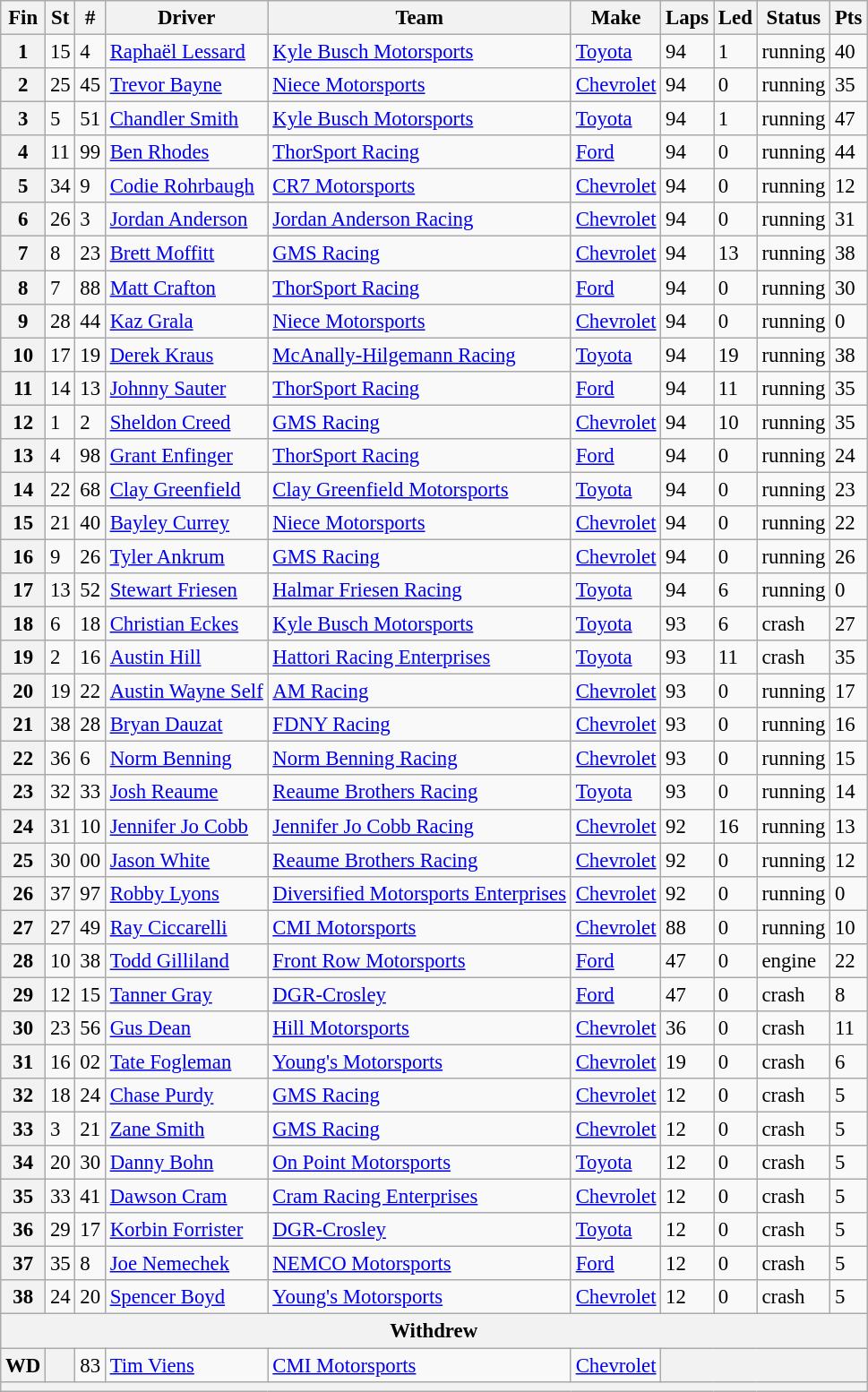<table class="wikitable" style="font-size:95%">
<tr>
<th>Fin</th>
<th>St</th>
<th>#</th>
<th>Driver</th>
<th>Team</th>
<th>Make</th>
<th>Laps</th>
<th>Led</th>
<th>Status</th>
<th>Pts</th>
</tr>
<tr>
<th>1</th>
<td>15</td>
<td>4</td>
<td><a href='#'>Raphaël Lessard</a></td>
<td><a href='#'>Kyle Busch Motorsports</a></td>
<td><a href='#'>Toyota</a></td>
<td>94</td>
<td>1</td>
<td>running</td>
<td>40</td>
</tr>
<tr>
<th>2</th>
<td>25</td>
<td>45</td>
<td><a href='#'>Trevor Bayne</a></td>
<td><a href='#'>Niece Motorsports</a></td>
<td><a href='#'>Chevrolet</a></td>
<td>94</td>
<td>0</td>
<td>running</td>
<td>35</td>
</tr>
<tr>
<th>3</th>
<td>5</td>
<td>51</td>
<td><a href='#'>Chandler Smith</a></td>
<td><a href='#'>Kyle Busch Motorsports</a></td>
<td><a href='#'>Toyota</a></td>
<td>94</td>
<td>1</td>
<td>running</td>
<td>47</td>
</tr>
<tr>
<th>4</th>
<td>11</td>
<td>99</td>
<td><a href='#'>Ben Rhodes</a></td>
<td><a href='#'>ThorSport Racing</a></td>
<td><a href='#'>Ford</a></td>
<td>94</td>
<td>0</td>
<td>running</td>
<td>44</td>
</tr>
<tr>
<th>5</th>
<td>34</td>
<td>9</td>
<td><a href='#'>Codie Rohrbaugh</a></td>
<td><a href='#'>CR7 Motorsports</a></td>
<td><a href='#'>Chevrolet</a></td>
<td>94</td>
<td>0</td>
<td>running</td>
<td>12</td>
</tr>
<tr>
<th>6</th>
<td>26</td>
<td>3</td>
<td><a href='#'>Jordan Anderson</a></td>
<td><a href='#'>Jordan Anderson Racing</a></td>
<td><a href='#'>Chevrolet</a></td>
<td>94</td>
<td>0</td>
<td>running</td>
<td>31</td>
</tr>
<tr>
<th>7</th>
<td>8</td>
<td>23</td>
<td><a href='#'>Brett Moffitt</a></td>
<td><a href='#'>GMS Racing</a></td>
<td><a href='#'>Chevrolet</a></td>
<td>94</td>
<td>13</td>
<td>running</td>
<td>38</td>
</tr>
<tr>
<th>8</th>
<td>7</td>
<td>88</td>
<td><a href='#'>Matt Crafton</a></td>
<td><a href='#'>ThorSport Racing</a></td>
<td><a href='#'>Ford</a></td>
<td>94</td>
<td>0</td>
<td>running</td>
<td>30</td>
</tr>
<tr>
<th>9</th>
<td>28</td>
<td>44</td>
<td><a href='#'>Kaz Grala</a></td>
<td><a href='#'>Niece Motorsports</a></td>
<td><a href='#'>Chevrolet</a></td>
<td>94</td>
<td>0</td>
<td>running</td>
<td>0</td>
</tr>
<tr>
<th>10</th>
<td>17</td>
<td>19</td>
<td><a href='#'>Derek Kraus</a></td>
<td><a href='#'>McAnally-Hilgemann Racing</a></td>
<td><a href='#'>Toyota</a></td>
<td>94</td>
<td>19</td>
<td>running</td>
<td>38</td>
</tr>
<tr>
<th>11</th>
<td>14</td>
<td>13</td>
<td><a href='#'>Johnny Sauter</a></td>
<td><a href='#'>ThorSport Racing</a></td>
<td><a href='#'>Ford</a></td>
<td>94</td>
<td>11</td>
<td>running</td>
<td>35</td>
</tr>
<tr>
<th>12</th>
<td>1</td>
<td>2</td>
<td><a href='#'>Sheldon Creed</a></td>
<td><a href='#'>GMS Racing</a></td>
<td><a href='#'>Chevrolet</a></td>
<td>94</td>
<td>10</td>
<td>running</td>
<td>35</td>
</tr>
<tr>
<th>13</th>
<td>4</td>
<td>98</td>
<td><a href='#'>Grant Enfinger</a></td>
<td><a href='#'>ThorSport Racing</a></td>
<td><a href='#'>Ford</a></td>
<td>94</td>
<td>0</td>
<td>running</td>
<td>24</td>
</tr>
<tr>
<th>14</th>
<td>22</td>
<td>68</td>
<td><a href='#'>Clay Greenfield</a></td>
<td><a href='#'>Clay Greenfield Motorsports</a></td>
<td><a href='#'>Toyota</a></td>
<td>94</td>
<td>0</td>
<td>running</td>
<td>23</td>
</tr>
<tr>
<th>15</th>
<td>21</td>
<td>40</td>
<td><a href='#'>Bayley Currey</a></td>
<td><a href='#'>Niece Motorsports</a></td>
<td><a href='#'>Chevrolet</a></td>
<td>94</td>
<td>0</td>
<td>running</td>
<td>22</td>
</tr>
<tr>
<th>16</th>
<td>9</td>
<td>26</td>
<td><a href='#'>Tyler Ankrum</a></td>
<td><a href='#'>GMS Racing</a></td>
<td><a href='#'>Chevrolet</a></td>
<td>94</td>
<td>0</td>
<td>running</td>
<td>26</td>
</tr>
<tr>
<th>17</th>
<td>13</td>
<td>52</td>
<td><a href='#'>Stewart Friesen</a></td>
<td><a href='#'>Halmar Friesen Racing</a></td>
<td><a href='#'>Toyota</a></td>
<td>94</td>
<td>6</td>
<td>running</td>
<td>0</td>
</tr>
<tr>
<th>18</th>
<td>6</td>
<td>18</td>
<td><a href='#'>Christian Eckes</a></td>
<td><a href='#'>Kyle Busch Motorsports</a></td>
<td><a href='#'>Toyota</a></td>
<td>93</td>
<td>6</td>
<td>crash</td>
<td>27</td>
</tr>
<tr>
<th>19</th>
<td>2</td>
<td>16</td>
<td><a href='#'>Austin Hill</a></td>
<td><a href='#'>Hattori Racing Enterprises</a></td>
<td><a href='#'>Toyota</a></td>
<td>93</td>
<td>11</td>
<td>crash</td>
<td>35</td>
</tr>
<tr>
<th>20</th>
<td>19</td>
<td>22</td>
<td><a href='#'>Austin Wayne Self</a></td>
<td><a href='#'>AM Racing</a></td>
<td><a href='#'>Chevrolet</a></td>
<td>93</td>
<td>0</td>
<td>running</td>
<td>17</td>
</tr>
<tr>
<th>21</th>
<td>38</td>
<td>28</td>
<td><a href='#'>Bryan Dauzat</a></td>
<td><a href='#'>FDNY Racing</a></td>
<td><a href='#'>Chevrolet</a></td>
<td>93</td>
<td>0</td>
<td>running</td>
<td>16</td>
</tr>
<tr>
<th>22</th>
<td>36</td>
<td>6</td>
<td><a href='#'>Norm Benning</a></td>
<td><a href='#'>Norm Benning Racing</a></td>
<td><a href='#'>Chevrolet</a></td>
<td>93</td>
<td>0</td>
<td>running</td>
<td>15</td>
</tr>
<tr>
<th>23</th>
<td>32</td>
<td>33</td>
<td><a href='#'>Josh Reaume</a></td>
<td><a href='#'>Reaume Brothers Racing</a></td>
<td><a href='#'>Toyota</a></td>
<td>93</td>
<td>0</td>
<td>running</td>
<td>14</td>
</tr>
<tr>
<th>24</th>
<td>31</td>
<td>10</td>
<td><a href='#'>Jennifer Jo Cobb</a></td>
<td><a href='#'>Jennifer Jo Cobb Racing</a></td>
<td><a href='#'>Chevrolet</a></td>
<td>92</td>
<td>16</td>
<td>running</td>
<td>13</td>
</tr>
<tr>
<th>25</th>
<td>30</td>
<td>00</td>
<td><a href='#'>Jason White</a></td>
<td><a href='#'>Reaume Brothers Racing</a></td>
<td><a href='#'>Chevrolet</a></td>
<td>92</td>
<td>0</td>
<td>running</td>
<td>12</td>
</tr>
<tr>
<th>26</th>
<td>37</td>
<td>97</td>
<td><a href='#'>Robby Lyons</a></td>
<td><a href='#'>Diversified Motorsports Enterprises</a></td>
<td><a href='#'>Chevrolet</a></td>
<td>92</td>
<td>0</td>
<td>running</td>
<td>0</td>
</tr>
<tr>
<th>27</th>
<td>27</td>
<td>49</td>
<td><a href='#'>Ray Ciccarelli</a></td>
<td><a href='#'>CMI Motorsports</a></td>
<td><a href='#'>Chevrolet</a></td>
<td>88</td>
<td>0</td>
<td>running</td>
<td>10</td>
</tr>
<tr>
<th>28</th>
<td>10</td>
<td>38</td>
<td><a href='#'>Todd Gilliland</a></td>
<td><a href='#'>Front Row Motorsports</a></td>
<td><a href='#'>Ford</a></td>
<td>47</td>
<td>0</td>
<td>engine</td>
<td>22</td>
</tr>
<tr>
<th>29</th>
<td>12</td>
<td>15</td>
<td><a href='#'>Tanner Gray</a></td>
<td><a href='#'>DGR-Crosley</a></td>
<td><a href='#'>Ford</a></td>
<td>47</td>
<td>0</td>
<td>crash</td>
<td>8</td>
</tr>
<tr>
<th>30</th>
<td>23</td>
<td>56</td>
<td><a href='#'>Gus Dean</a></td>
<td><a href='#'>Hill Motorsports</a></td>
<td><a href='#'>Chevrolet</a></td>
<td>36</td>
<td>0</td>
<td>crash</td>
<td>11</td>
</tr>
<tr>
<th>31</th>
<td>16</td>
<td>02</td>
<td><a href='#'>Tate Fogleman</a></td>
<td><a href='#'>Young's Motorsports</a></td>
<td><a href='#'>Chevrolet</a></td>
<td>19</td>
<td>0</td>
<td>crash</td>
<td>6</td>
</tr>
<tr>
<th>32</th>
<td>18</td>
<td>24</td>
<td><a href='#'>Chase Purdy</a></td>
<td><a href='#'>GMS Racing</a></td>
<td><a href='#'>Chevrolet</a></td>
<td>12</td>
<td>0</td>
<td>crash</td>
<td>5</td>
</tr>
<tr>
<th>33</th>
<td>3</td>
<td>21</td>
<td><a href='#'>Zane Smith</a></td>
<td><a href='#'>GMS Racing</a></td>
<td><a href='#'>Chevrolet</a></td>
<td>12</td>
<td>0</td>
<td>crash</td>
<td>5</td>
</tr>
<tr>
<th>34</th>
<td>20</td>
<td>30</td>
<td><a href='#'>Danny Bohn</a></td>
<td><a href='#'>On Point Motorsports</a></td>
<td><a href='#'>Toyota</a></td>
<td>12</td>
<td>0</td>
<td>crash</td>
<td>5</td>
</tr>
<tr>
<th>35</th>
<td>33</td>
<td>41</td>
<td><a href='#'>Dawson Cram</a></td>
<td><a href='#'>Cram Racing Enterprises</a></td>
<td><a href='#'>Chevrolet</a></td>
<td>12</td>
<td>0</td>
<td>crash</td>
<td>5</td>
</tr>
<tr>
<th>36</th>
<td>29</td>
<td>17</td>
<td><a href='#'>Korbin Forrister</a></td>
<td><a href='#'>DGR-Crosley</a></td>
<td><a href='#'>Toyota</a></td>
<td>12</td>
<td>0</td>
<td>crash</td>
<td>5</td>
</tr>
<tr>
<th>37</th>
<td>35</td>
<td>8</td>
<td><a href='#'>Joe Nemechek</a></td>
<td><a href='#'>NEMCO Motorsports</a></td>
<td><a href='#'>Ford</a></td>
<td>12</td>
<td>0</td>
<td>crash</td>
<td>5</td>
</tr>
<tr>
<th>38</th>
<td>24</td>
<td>20</td>
<td><a href='#'>Spencer Boyd</a></td>
<td><a href='#'>Young's Motorsports</a></td>
<td><a href='#'>Chevrolet</a></td>
<td>12</td>
<td>0</td>
<td>crash</td>
<td>5</td>
</tr>
<tr>
<th colspan="10">Withdrew</th>
</tr>
<tr>
<th>WD</th>
<th></th>
<td>83</td>
<td><a href='#'>Tim Viens</a></td>
<td><a href='#'>CMI Motorsports</a></td>
<td><a href='#'>Chevrolet</a></td>
<th colspan="4"></th>
</tr>
<tr>
<th colspan="10"></th>
</tr>
</table>
